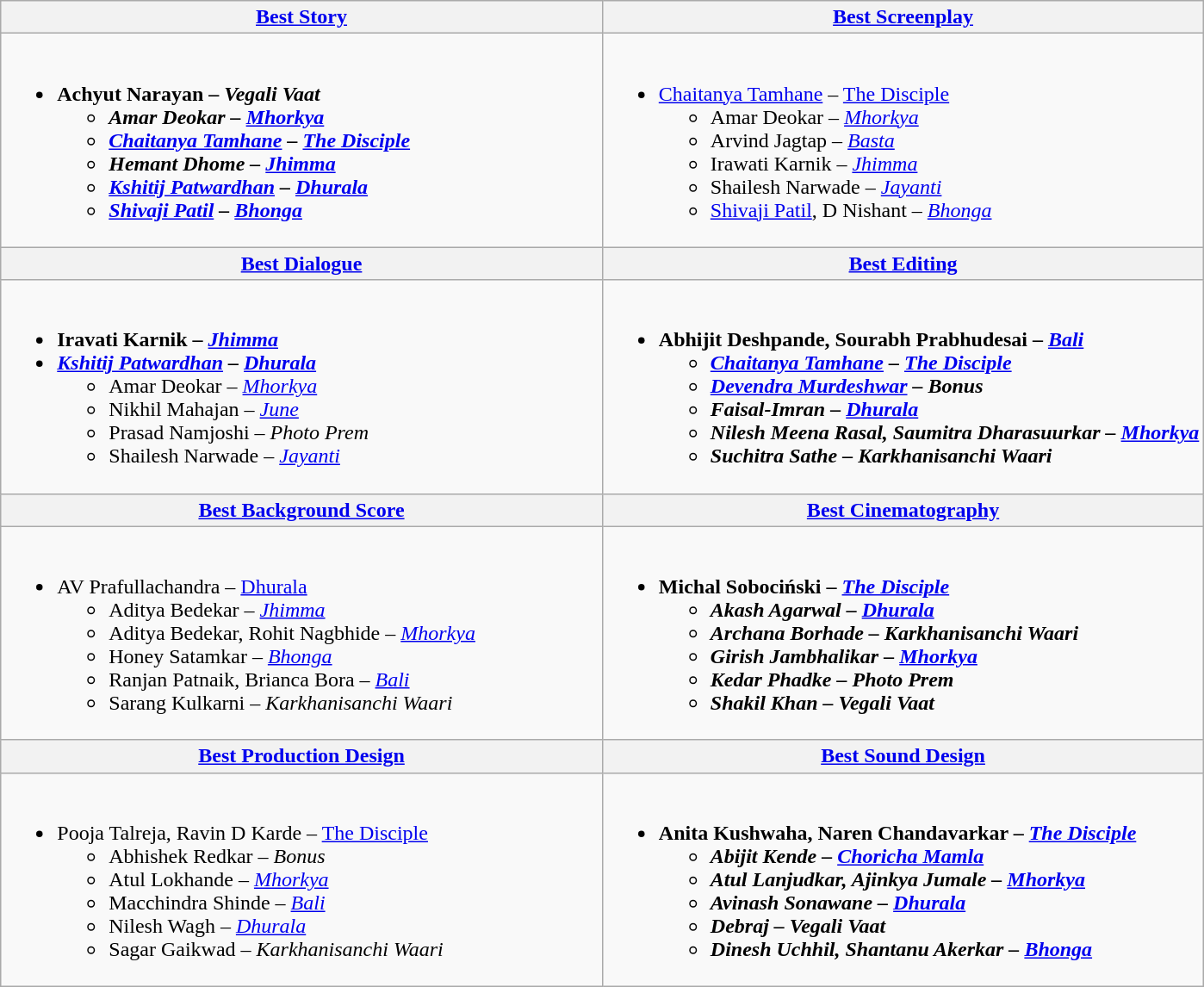<table class="wikitable">
<tr>
<th style="vertical-align:top; width:50%;"><a href='#'>Best Story</a></th>
<th style="vertical-align:top; width:50%;"><a href='#'>Best Screenplay</a></th>
</tr>
<tr>
<td><br><ul><li><strong>Achyut Narayan – <em>Vegali Vaat<strong><em><ul><li>Amar Deokar – </em><a href='#'>Mhorkya</a><em></li><li><a href='#'>Chaitanya Tamhane</a> – </em><a href='#'>The Disciple</a><em></li><li>Hemant Dhome – </em><a href='#'>Jhimma</a><em></li><li><a href='#'>Kshitij Patwardhan</a> – </em><a href='#'>Dhurala</a><em></li><li><a href='#'>Shivaji Patil</a> – </em><a href='#'>Bhonga</a><em></li></ul></li></ul></td>
<td><br><ul><li></strong><a href='#'>Chaitanya Tamhane</a> – </em><a href='#'>The Disciple</a></em></strong><ul><li>Amar Deokar – <em><a href='#'>Mhorkya</a></em></li><li>Arvind Jagtap – <em><a href='#'>Basta</a></em></li><li>Irawati Karnik – <em><a href='#'>Jhimma</a></em></li><li>Shailesh Narwade – <em><a href='#'>Jayanti</a></em></li><li><a href='#'>Shivaji Patil</a>, D Nishant – <em><a href='#'>Bhonga</a></em></li></ul></li></ul></td>
</tr>
<tr>
<th><a href='#'>Best Dialogue</a></th>
<th><a href='#'>Best Editing</a></th>
</tr>
<tr>
<td><br><ul><li><strong>Iravati Karnik – <em><a href='#'>Jhimma</a><strong><em></li><li></strong><a href='#'>Kshitij Patwardhan</a><strong> </strong>– </em><a href='#'>Dhurala</a></em></strong><ul><li>Amar Deokar – <em><a href='#'>Mhorkya</a></em></li><li>Nikhil Mahajan – <em><a href='#'>June</a></em></li><li>Prasad Namjoshi – <em>Photo Prem</em></li><li>Shailesh Narwade – <em><a href='#'>Jayanti</a></em></li></ul></li></ul></td>
<td><br><ul><li><strong>Abhijit Deshpande, Sourabh Prabhudesai – <em><a href='#'>Bali</a><strong><em><ul><li><a href='#'>Chaitanya Tamhane</a> – </em><a href='#'>The Disciple</a><em></li><li><a href='#'>Devendra Murdeshwar</a> – </em>Bonus<em></li><li>Faisal-Imran – </em><a href='#'>Dhurala</a><em></li><li>Nilesh Meena Rasal, Saumitra Dharasuurkar – </em><a href='#'>Mhorkya</a><em></li><li>Suchitra Sathe – Karkhanisanchi Waari</li></ul></li></ul></td>
</tr>
<tr>
<th><a href='#'>Best Background Score</a></th>
<th><a href='#'>Best Cinematography</a></th>
</tr>
<tr>
<td><br><ul><li></strong>AV Prafullachandra – </em><a href='#'>Dhurala</a></em></strong><ul><li>Aditya Bedekar – <em><a href='#'>Jhimma</a></em></li><li>Aditya Bedekar, Rohit Nagbhide – <em><a href='#'>Mhorkya</a></em></li><li>Honey Satamkar – <em><a href='#'>Bhonga</a></em></li><li>Ranjan Patnaik, Brianca Bora – <em><a href='#'>Bali</a></em></li><li>Sarang Kulkarni – <em>Karkhanisanchi Waari</em></li></ul></li></ul></td>
<td><br><ul><li><strong>Michal Sobociński – <em><a href='#'>The Disciple</a><strong><em><ul><li>Akash Agarwal – </em><a href='#'>Dhurala</a><em></li><li>Archana Borhade – </em>Karkhanisanchi Waari<em></li><li>Girish Jambhalikar – </em><a href='#'>Mhorkya</a><em></li><li>Kedar Phadke – </em>Photo Prem<em></li><li>Shakil Khan – </em>Vegali Vaat<em></li></ul></li></ul></td>
</tr>
<tr>
<th><a href='#'>Best Production Design</a></th>
<th><a href='#'>Best Sound Design</a></th>
</tr>
<tr>
<td><br><ul><li></strong>Pooja Talreja, Ravin D Karde – </em><a href='#'>The Disciple</a></em></strong><ul><li>Abhishek Redkar – <em>Bonus</em></li><li>Atul Lokhande – <em><a href='#'>Mhorkya</a></em></li><li>Macchindra Shinde – <em><a href='#'>Bali</a></em></li><li>Nilesh Wagh – <em><a href='#'>Dhurala</a></em></li><li>Sagar Gaikwad – <em>Karkhanisanchi Waari</em></li></ul></li></ul></td>
<td><br><ul><li><strong>Anita Kushwaha, Naren Chandavarkar – <em><a href='#'>The Disciple</a><strong><em><ul><li>Abijit Kende – </em><a href='#'>Choricha Mamla</a><em></li><li>Atul Lanjudkar, Ajinkya Jumale – </em><a href='#'>Mhorkya</a><em></li><li>Avinash Sonawane – </em><a href='#'>Dhurala</a><em></li><li>Debraj – </em>Vegali Vaat<em></li><li>Dinesh Uchhil, Shantanu Akerkar – </em><a href='#'>Bhonga</a><em></li></ul></li></ul></td>
</tr>
</table>
